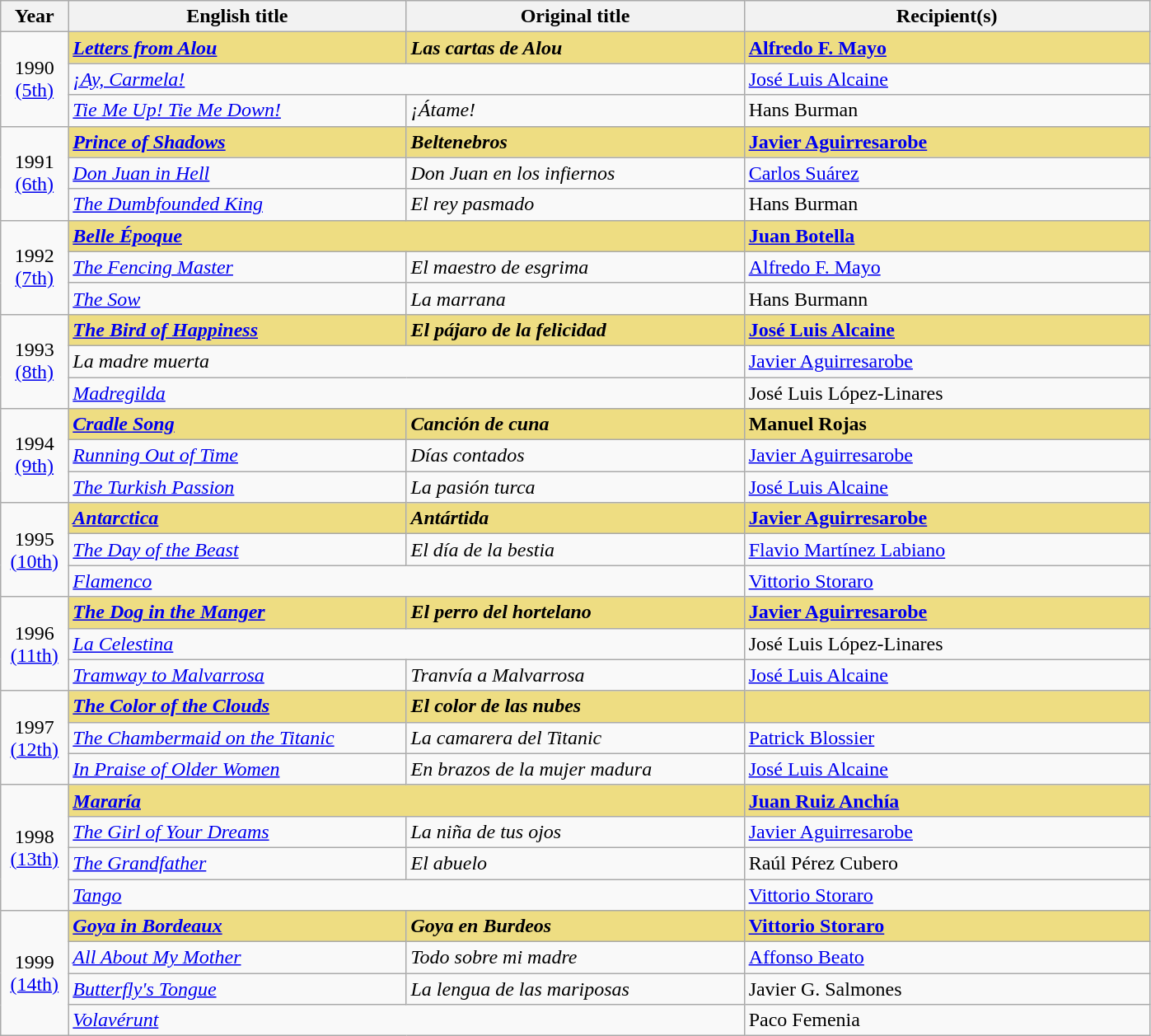<table class="wikitable sortable" style="text-align:left;"style="width:95%">
<tr>
<th scope="col" style="width:5%;">Year</th>
<th scope="col" style="width:25%;">English title</th>
<th scope="col" style="width:25%;">Original title</th>
<th scope="col" style="width:30%;">Recipient(s)</th>
</tr>
<tr>
<td rowspan="3" style="text-align:center;">1990<br><a href='#'>(5th)</a></td>
<td style="background:#eedd82;"><strong><em><a href='#'>Letters from Alou</a></em></strong></td>
<td style="background:#eedd82;"><strong><em>Las cartas de Alou</em></strong></td>
<td style="background:#eedd82;"><strong><a href='#'>Alfredo F. Mayo</a></strong></td>
</tr>
<tr>
<td colspan="2"><em><a href='#'>¡Ay, Carmela!</a></em></td>
<td><a href='#'>José Luis Alcaine</a></td>
</tr>
<tr>
<td><em><a href='#'>Tie Me Up! Tie Me Down!</a></em></td>
<td><em>¡Átame!</em></td>
<td>Hans Burman</td>
</tr>
<tr>
<td rowspan="3" style="text-align:center;">1991<br><a href='#'>(6th)</a></td>
<td style="background:#eedd82;"><strong><em><a href='#'>Prince of Shadows</a></em></strong></td>
<td style="background:#eedd82;"><strong><em>Beltenebros</em></strong></td>
<td style="background:#eedd82;"><strong><a href='#'>Javier Aguirresarobe</a></strong></td>
</tr>
<tr>
<td><em><a href='#'>Don Juan in Hell</a></em></td>
<td><em>Don Juan en los infiernos</em></td>
<td><a href='#'>Carlos Suárez</a></td>
</tr>
<tr>
<td><em><a href='#'>The Dumbfounded King</a></em></td>
<td><em>El rey pasmado</em></td>
<td>Hans Burman</td>
</tr>
<tr>
<td rowspan="3" style="text-align:center;">1992<br><a href='#'>(7th)</a></td>
<td colspan="2" style="background:#eedd82;"><strong><em><a href='#'>Belle Époque</a></em></strong></td>
<td style="background:#eedd82;"><strong><a href='#'>Juan Botella</a></strong></td>
</tr>
<tr>
<td><em><a href='#'>The Fencing Master</a></em></td>
<td><em>El maestro de esgrima</em></td>
<td><a href='#'>Alfredo F. Mayo</a></td>
</tr>
<tr>
<td><em><a href='#'>The Sow</a></em></td>
<td><em>La marrana</em></td>
<td>Hans Burmann</td>
</tr>
<tr>
<td rowspan="3" style="text-align:center;">1993<br><a href='#'>(8th)</a></td>
<td style="background:#eedd82;"><strong><em><a href='#'>The Bird of Happiness</a></em></strong></td>
<td style="background:#eedd82;"><strong><em>El pájaro de la felicidad</em></strong></td>
<td style="background:#eedd82;"><strong><a href='#'>José Luis Alcaine</a></strong></td>
</tr>
<tr>
<td colspan="2"><em>La madre muerta</em></td>
<td><a href='#'>Javier Aguirresarobe</a></td>
</tr>
<tr>
<td colspan="2"><em><a href='#'>Madregilda</a></em></td>
<td>José Luis López-Linares</td>
</tr>
<tr>
<td rowspan="3" style="text-align:center;">1994<br><a href='#'>(9th)</a></td>
<td style="background:#eedd82;"><strong><em><a href='#'>Cradle Song</a></em></strong></td>
<td style="background:#eedd82;"><strong><em>Canción de cuna</em></strong></td>
<td style="background:#eedd82;"><strong>Manuel Rojas</strong></td>
</tr>
<tr>
<td><em><a href='#'>Running Out of Time</a></em></td>
<td><em>Días contados</em></td>
<td><a href='#'>Javier Aguirresarobe</a></td>
</tr>
<tr>
<td><em><a href='#'>The Turkish Passion</a></em></td>
<td><em>La pasión turca</em></td>
<td><a href='#'>José Luis Alcaine</a></td>
</tr>
<tr>
<td rowspan="3" style="text-align:center;">1995<br><a href='#'>(10th)</a></td>
<td style="background:#eedd82;"><strong><em><a href='#'>Antarctica</a></em></strong></td>
<td style="background:#eedd82;"><strong><em>Antártida</em></strong></td>
<td style="background:#eedd82;"><strong><a href='#'>Javier Aguirresarobe</a> </strong></td>
</tr>
<tr>
<td><em><a href='#'>The Day of the Beast</a></em></td>
<td><em>El día de la bestia</em></td>
<td><a href='#'>Flavio Martínez Labiano</a></td>
</tr>
<tr>
<td colspan="2"><em><a href='#'>Flamenco</a></em></td>
<td><a href='#'>Vittorio Storaro</a></td>
</tr>
<tr>
<td rowspan="3" style="text-align:center;">1996<br><a href='#'>(11th)</a></td>
<td style="background:#eedd82;"><strong><em><a href='#'>The Dog in the Manger</a></em></strong></td>
<td style="background:#eedd82;"><strong><em>El perro del hortelano</em></strong></td>
<td style="background:#eedd82;"><strong><a href='#'>Javier Aguirresarobe</a></strong></td>
</tr>
<tr>
<td colspan="2"><em><a href='#'>La Celestina</a></em></td>
<td>José Luis López-Linares</td>
</tr>
<tr>
<td><em><a href='#'>Tramway to Malvarrosa</a></em></td>
<td><em>Tranvía a Malvarrosa</em></td>
<td><a href='#'>José Luis Alcaine</a></td>
</tr>
<tr>
<td rowspan="3" style="text-align:center;">1997<br><a href='#'>(12th)</a></td>
<td style="background:#eedd82;"><strong><em><a href='#'>The Color of the Clouds</a></em></strong></td>
<td style="background:#eedd82;"><strong><em>El color de las nubes</em></strong></td>
<td style="background:#eedd82;"><strong></strong></td>
</tr>
<tr>
<td><em><a href='#'>The Chambermaid on the Titanic</a></em></td>
<td><em>La camarera del Titanic</em></td>
<td><a href='#'>Patrick Blossier</a></td>
</tr>
<tr>
<td><em><a href='#'>In Praise of Older Women</a></em></td>
<td><em>En brazos de la mujer madura</em></td>
<td><a href='#'>José Luis Alcaine</a></td>
</tr>
<tr>
<td rowspan="4" style="text-align:center;">1998<br><a href='#'>(13th)</a></td>
<td colspan="2" style="background:#eedd82;"><strong><em><a href='#'>Mararía</a></em></strong></td>
<td style="background:#eedd82;"><strong><a href='#'>Juan Ruiz Anchía</a></strong></td>
</tr>
<tr>
<td><em><a href='#'>The Girl of Your Dreams</a></em></td>
<td><em>La niña de tus ojos</em></td>
<td><a href='#'>Javier Aguirresarobe</a></td>
</tr>
<tr>
<td><em><a href='#'>The Grandfather</a></em></td>
<td><em>El abuelo</em></td>
<td>Raúl Pérez Cubero</td>
</tr>
<tr>
<td colspan="2"><em><a href='#'>Tango</a></em></td>
<td><a href='#'>Vittorio Storaro</a></td>
</tr>
<tr>
<td rowspan="4" style="text-align:center;">1999<br><a href='#'>(14th)</a></td>
<td style="background:#eedd82;"><strong><em><a href='#'>Goya in Bordeaux</a></em></strong></td>
<td style="background:#eedd82;"><strong><em>Goya en Burdeos</em></strong></td>
<td style="background:#eedd82;"><strong><a href='#'>Vittorio Storaro</a></strong></td>
</tr>
<tr>
<td><em><a href='#'>All About My Mother</a></em></td>
<td><em>Todo sobre mi madre</em></td>
<td><a href='#'>Affonso Beato</a></td>
</tr>
<tr>
<td><em><a href='#'>Butterfly's Tongue</a></em></td>
<td><em>La lengua de las mariposas</em></td>
<td>Javier G. Salmones</td>
</tr>
<tr>
<td colspan="2"><em><a href='#'>Volavérunt</a></em></td>
<td>Paco Femenia</td>
</tr>
</table>
